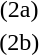<table border="0" width="100%">
<tr>
<td width="33%"></td>
<td width="34%" align="center"></td>
<td width="33%" align="center">(2a)</td>
</tr>
<tr>
<td width="33%"></td>
<td width="34%" align="center"></td>
<td width="33%" align="center">(2b)</td>
</tr>
</table>
